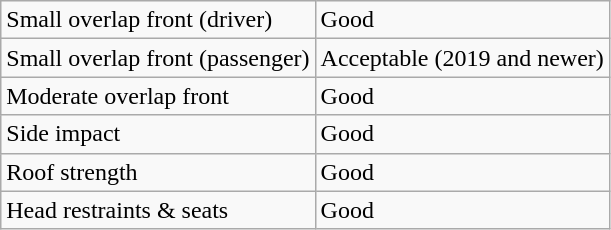<table class="wikitable">
<tr>
<td>Small overlap front (driver)</td>
<td>Good</td>
</tr>
<tr>
<td>Small overlap front (passenger)</td>
<td>Acceptable (2019 and newer)</td>
</tr>
<tr>
<td>Moderate overlap front</td>
<td>Good</td>
</tr>
<tr>
<td>Side impact</td>
<td>Good</td>
</tr>
<tr>
<td>Roof strength</td>
<td>Good</td>
</tr>
<tr>
<td>Head restraints & seats</td>
<td>Good</td>
</tr>
</table>
